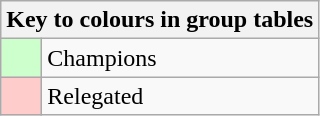<table class="wikitable" style="text-align: center;">
<tr>
<th colspan=2>Key to colours in group tables</th>
</tr>
<tr>
<td style="background:#ccffcc; width:20px;"></td>
<td align=left>Champions</td>
</tr>
<tr>
<td style="background:#fcc; width:20px;"></td>
<td align=left>Relegated</td>
</tr>
</table>
